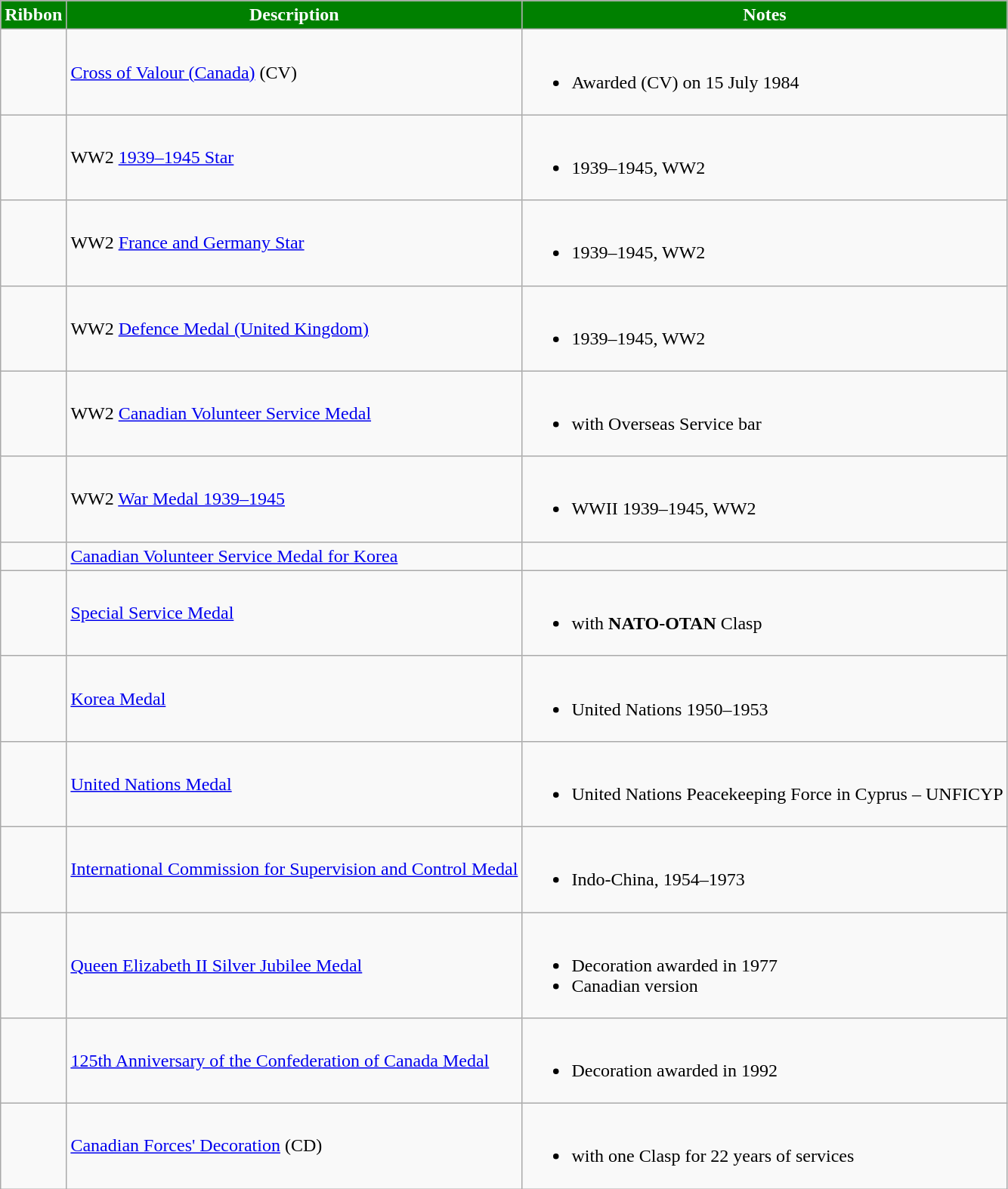<table class="wikitable">
<tr style="background:Green;color:White" align="center">
<td><strong>Ribbon</strong></td>
<td><strong>Description</strong></td>
<td><strong>Notes</strong></td>
</tr>
<tr>
<td></td>
<td><a href='#'>Cross of Valour (Canada)</a> (CV)</td>
<td><br><ul><li>Awarded (CV) on 15 July 1984</li></ul></td>
</tr>
<tr>
<td></td>
<td>WW2 <a href='#'>1939–1945 Star</a></td>
<td><br><ul><li>1939–1945, WW2</li></ul></td>
</tr>
<tr>
<td></td>
<td>WW2 <a href='#'>France and Germany Star</a></td>
<td><br><ul><li>1939–1945, WW2</li></ul></td>
</tr>
<tr>
<td></td>
<td>WW2 <a href='#'>Defence Medal (United Kingdom)</a></td>
<td><br><ul><li>1939–1945, WW2</li></ul></td>
</tr>
<tr>
<td></td>
<td>WW2 <a href='#'>Canadian Volunteer Service Medal</a></td>
<td><br><ul><li>with Overseas Service bar</li></ul></td>
</tr>
<tr>
<td></td>
<td>WW2 <a href='#'>War Medal 1939–1945</a></td>
<td><br><ul><li>WWII 1939–1945, WW2</li></ul></td>
</tr>
<tr>
<td></td>
<td><a href='#'>Canadian Volunteer Service Medal for Korea</a></td>
<td></td>
</tr>
<tr>
<td></td>
<td><a href='#'>Special Service Medal</a></td>
<td><br><ul><li>with <strong>NATO-OTAN</strong> Clasp</li></ul></td>
</tr>
<tr>
<td></td>
<td><a href='#'>Korea Medal</a></td>
<td><br><ul><li>United Nations 1950–1953</li></ul></td>
</tr>
<tr>
<td></td>
<td><a href='#'>United Nations Medal</a></td>
<td><br><ul><li>United Nations Peacekeeping Force in Cyprus – UNFICYP</li></ul></td>
</tr>
<tr>
<td></td>
<td><a href='#'>International Commission for Supervision and Control Medal</a></td>
<td><br><ul><li>Indo-China, 1954–1973</li></ul></td>
</tr>
<tr>
<td></td>
<td><a href='#'>Queen Elizabeth II Silver Jubilee Medal</a></td>
<td><br><ul><li>Decoration awarded in 1977</li><li>Canadian version</li></ul></td>
</tr>
<tr>
<td></td>
<td><a href='#'>125th Anniversary of the Confederation of Canada Medal</a></td>
<td><br><ul><li>Decoration awarded in 1992</li></ul></td>
</tr>
<tr>
<td></td>
<td><a href='#'>Canadian Forces' Decoration</a> (CD)</td>
<td><br><ul><li>with one Clasp for 22 years of services</li></ul></td>
</tr>
</table>
